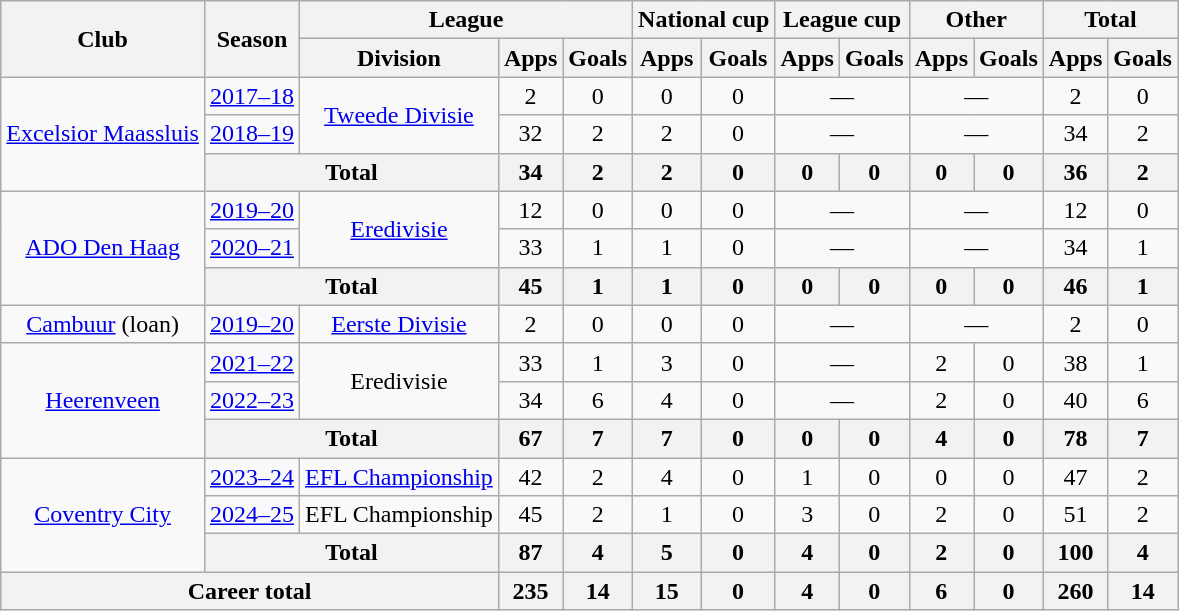<table class="wikitable" style="text-align: center;">
<tr>
<th rowspan="2">Club</th>
<th rowspan="2">Season</th>
<th colspan="3">League</th>
<th colspan="2">National cup</th>
<th colspan="2">League cup</th>
<th colspan="2">Other</th>
<th colspan="2">Total</th>
</tr>
<tr>
<th>Division</th>
<th>Apps</th>
<th>Goals</th>
<th>Apps</th>
<th>Goals</th>
<th>Apps</th>
<th>Goals</th>
<th>Apps</th>
<th>Goals</th>
<th>Apps</th>
<th>Goals</th>
</tr>
<tr>
<td rowspan="3"><a href='#'>Excelsior Maassluis</a></td>
<td><a href='#'>2017–18</a></td>
<td rowspan="2"><a href='#'>Tweede Divisie</a></td>
<td>2</td>
<td>0</td>
<td>0</td>
<td>0</td>
<td colspan="2">—</td>
<td colspan="2">—</td>
<td>2</td>
<td>0</td>
</tr>
<tr>
<td><a href='#'>2018–19</a></td>
<td>32</td>
<td>2</td>
<td>2</td>
<td>0</td>
<td colspan="2">—</td>
<td colspan="2">—</td>
<td>34</td>
<td>2</td>
</tr>
<tr>
<th colspan="2">Total</th>
<th>34</th>
<th>2</th>
<th>2</th>
<th>0</th>
<th>0</th>
<th>0</th>
<th>0</th>
<th>0</th>
<th>36</th>
<th>2</th>
</tr>
<tr>
<td rowspan="3"><a href='#'>ADO Den Haag</a></td>
<td><a href='#'>2019–20</a></td>
<td rowspan="2"><a href='#'>Eredivisie</a></td>
<td>12</td>
<td>0</td>
<td>0</td>
<td>0</td>
<td colspan="2">—</td>
<td colspan="2">—</td>
<td>12</td>
<td>0</td>
</tr>
<tr>
<td><a href='#'>2020–21</a></td>
<td>33</td>
<td>1</td>
<td>1</td>
<td>0</td>
<td colspan="2">—</td>
<td colspan="2">—</td>
<td>34</td>
<td>1</td>
</tr>
<tr>
<th colspan="2">Total</th>
<th>45</th>
<th>1</th>
<th>1</th>
<th>0</th>
<th>0</th>
<th>0</th>
<th>0</th>
<th>0</th>
<th>46</th>
<th>1</th>
</tr>
<tr>
<td><a href='#'>Cambuur</a> (loan)</td>
<td><a href='#'>2019–20</a></td>
<td><a href='#'>Eerste Divisie</a></td>
<td>2</td>
<td>0</td>
<td>0</td>
<td>0</td>
<td colspan="2">—</td>
<td colspan="2">—</td>
<td>2</td>
<td>0</td>
</tr>
<tr>
<td rowspan="3"><a href='#'>Heerenveen</a></td>
<td><a href='#'>2021–22</a></td>
<td rowspan="2">Eredivisie</td>
<td>33</td>
<td>1</td>
<td>3</td>
<td>0</td>
<td colspan="2">—</td>
<td>2</td>
<td>0</td>
<td>38</td>
<td>1</td>
</tr>
<tr>
<td><a href='#'>2022–23</a></td>
<td>34</td>
<td>6</td>
<td>4</td>
<td>0</td>
<td colspan="2">—</td>
<td>2</td>
<td>0</td>
<td>40</td>
<td>6</td>
</tr>
<tr>
<th colspan="2">Total</th>
<th>67</th>
<th>7</th>
<th>7</th>
<th>0</th>
<th>0</th>
<th>0</th>
<th>4</th>
<th>0</th>
<th>78</th>
<th>7</th>
</tr>
<tr>
<td rowspan="3"><a href='#'>Coventry City</a></td>
<td><a href='#'>2023–24</a></td>
<td><a href='#'>EFL Championship</a></td>
<td>42</td>
<td>2</td>
<td>4</td>
<td>0</td>
<td>1</td>
<td>0</td>
<td>0</td>
<td>0</td>
<td>47</td>
<td>2</td>
</tr>
<tr>
<td><a href='#'>2024–25</a></td>
<td>EFL Championship</td>
<td>45</td>
<td>2</td>
<td>1</td>
<td>0</td>
<td>3</td>
<td>0</td>
<td>2</td>
<td>0</td>
<td>51</td>
<td>2</td>
</tr>
<tr>
<th colspan="2">Total</th>
<th>87</th>
<th>4</th>
<th>5</th>
<th>0</th>
<th>4</th>
<th>0</th>
<th>2</th>
<th>0</th>
<th>100</th>
<th>4</th>
</tr>
<tr>
<th colspan="3">Career total</th>
<th>235</th>
<th>14</th>
<th>15</th>
<th>0</th>
<th>4</th>
<th>0</th>
<th>6</th>
<th>0</th>
<th>260</th>
<th>14</th>
</tr>
</table>
